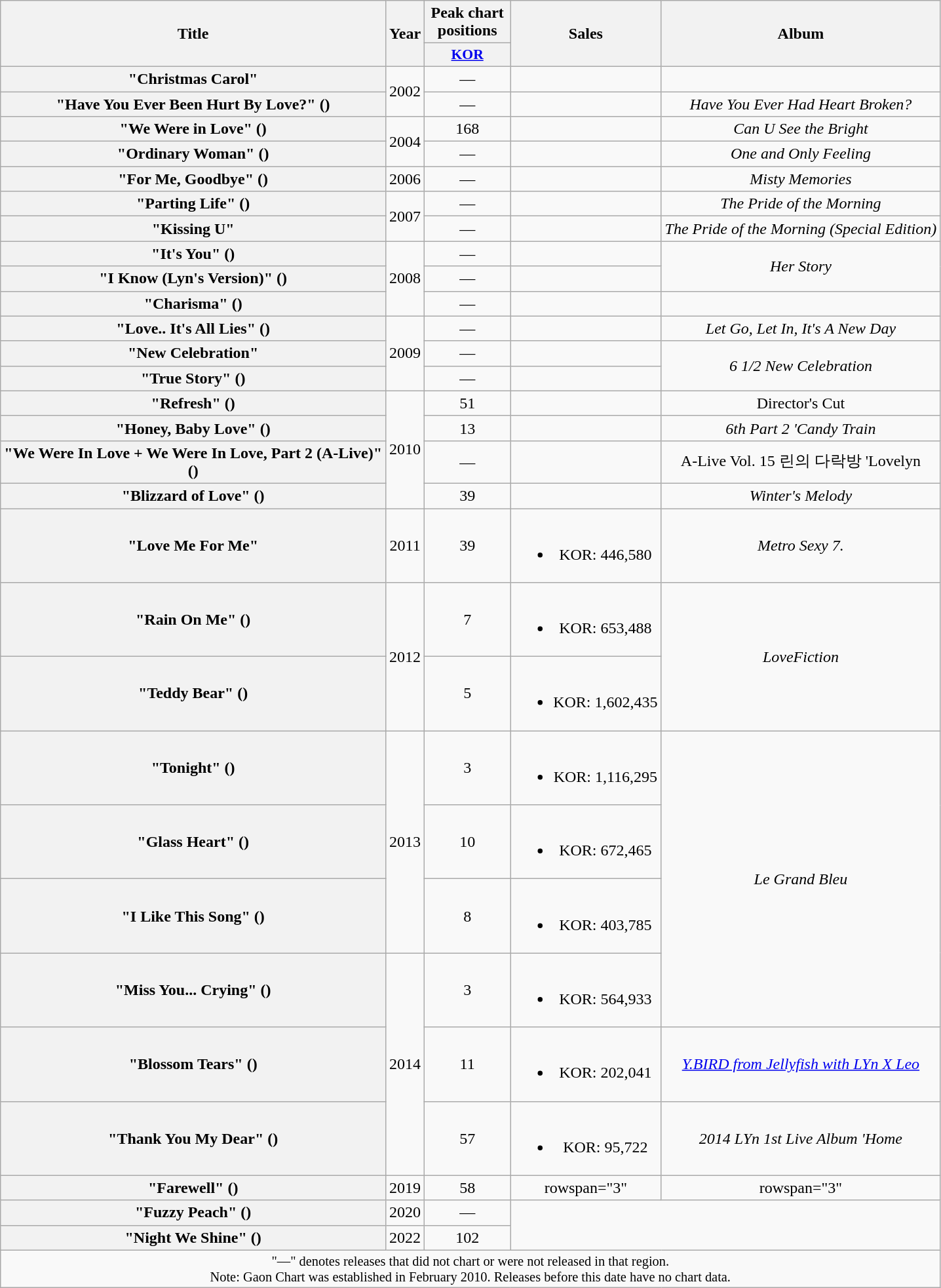<table class="wikitable plainrowheaders" style="text-align:center;">
<tr>
<th rowspan="2" scope="col">Title</th>
<th rowspan="2" scope="col">Year</th>
<th colspan="1" scope="col" style="width:5em;">Peak chart positions</th>
<th rowspan="2" scope="col">Sales </th>
<th rowspan="2" scope="col">Album</th>
</tr>
<tr>
<th scope="col" style="width:3em;font-size:90%;"><a href='#'>KOR</a><br></th>
</tr>
<tr>
<th scope="row">"Christmas Carol"</th>
<td rowspan="2">2002</td>
<td>—</td>
<td></td>
<td></td>
</tr>
<tr>
<th scope="row">"Have You Ever Been Hurt By Love?" ()</th>
<td>—</td>
<td></td>
<td><em>Have You Ever Had Heart Broken?</em></td>
</tr>
<tr>
<th scope="row">"We Were in Love" ()</th>
<td rowspan="2">2004</td>
<td>168</td>
<td></td>
<td><em>Can U See the Bright</em></td>
</tr>
<tr>
<th scope="row">"Ordinary Woman" ()</th>
<td>—</td>
<td></td>
<td><em>One and Only Feeling</em></td>
</tr>
<tr>
<th scope="row">"For Me, Goodbye" ()</th>
<td>2006</td>
<td>—</td>
<td></td>
<td><em>Misty Memories</em></td>
</tr>
<tr>
<th scope="row">"Parting Life" ()</th>
<td rowspan="2">2007</td>
<td>—</td>
<td></td>
<td><em>The Pride of the Morning</em></td>
</tr>
<tr>
<th scope="row">"Kissing U"</th>
<td>—</td>
<td></td>
<td><em>The Pride of the Morning (Special Edition)</em></td>
</tr>
<tr>
<th scope="row">"It's You" ()</th>
<td rowspan="3">2008</td>
<td>—</td>
<td></td>
<td rowspan="2"><em>Her Story</em></td>
</tr>
<tr>
<th scope="row">"I Know (Lyn's Version)" ()</th>
<td>—</td>
<td></td>
</tr>
<tr>
<th scope="row">"Charisma" ()<br></th>
<td>—</td>
<td></td>
<td></td>
</tr>
<tr>
<th scope="row">"Love.. It's All Lies" ()</th>
<td rowspan="3">2009</td>
<td>—</td>
<td></td>
<td><em>Let Go, Let In, It's A New Day</em></td>
</tr>
<tr>
<th scope="row">"New Celebration"<br></th>
<td>—</td>
<td></td>
<td rowspan="2"><em>6 1/2 New Celebration</em></td>
</tr>
<tr>
<th scope="row">"True Story" ()</th>
<td>—</td>
<td></td>
</tr>
<tr>
<th scope="row">"Refresh" ()<br></th>
<td rowspan="4">2010</td>
<td>51</td>
<td></td>
<td>Director's Cut</td>
</tr>
<tr>
<th scope="row">"Honey, Baby Love" ()</th>
<td>13</td>
<td></td>
<td><em>6th Part 2 'Candy Train<strong></td>
</tr>
<tr>
<th scope="row">"We Were In Love + We Were In Love, Part 2 (A-Live)"<br>()</th>
<td>—</td>
<td></td>
<td></em>A-Live Vol. 15 린의 다락방 'Lovelyn</strong></td>
</tr>
<tr>
<th scope="row">"Blizzard of Love" ()</th>
<td>39</td>
<td></td>
<td><em>Winter's Melody</em></td>
</tr>
<tr>
<th scope="row">"Love Me For Me"</th>
<td>2011</td>
<td>39</td>
<td><br><ul><li>KOR: 446,580</li></ul></td>
<td><em>Metro Sexy 7.</em></td>
</tr>
<tr>
<th scope="row">"Rain On Me" ()</th>
<td rowspan="2">2012</td>
<td>7</td>
<td><br><ul><li>KOR: 653,488</li></ul></td>
<td rowspan="2"><em>LoveFiction</em></td>
</tr>
<tr>
<th scope="row">"Teddy Bear" ()<br></th>
<td>5</td>
<td><br><ul><li>KOR: 1,602,435</li></ul></td>
</tr>
<tr>
<th scope="row">"Tonight" ()<br></th>
<td rowspan="3">2013</td>
<td>3</td>
<td><br><ul><li>KOR: 1,116,295</li></ul></td>
<td rowspan="4"><em>Le Grand Bleu</em></td>
</tr>
<tr>
<th scope="row">"Glass Heart" ()</th>
<td>10</td>
<td><br><ul><li>KOR: 672,465</li></ul></td>
</tr>
<tr>
<th scope="row">"I Like This Song" ()</th>
<td>8</td>
<td><br><ul><li>KOR: 403,785</li></ul></td>
</tr>
<tr>
<th scope="row">"Miss You... Crying" ()</th>
<td rowspan="3">2014</td>
<td>3</td>
<td><br><ul><li>KOR: 564,933</li></ul></td>
</tr>
<tr>
<th scope="row">"Blossom Tears" ()<br></th>
<td>11</td>
<td><br><ul><li>KOR: 202,041</li></ul></td>
<td><em><a href='#'>Y.BIRD from Jellyfish with LYn X Leo</a></em></td>
</tr>
<tr>
<th scope="row">"Thank You My Dear" ()</th>
<td>57</td>
<td><br><ul><li>KOR: 95,722</li></ul></td>
<td><em>2014 LYn 1st Live Album 'Home<strong></td>
</tr>
<tr>
<th scope="row">"Farewell" ()<br></th>
<td>2019</td>
<td>58</td>
<td>rowspan="3" </td>
<td>rowspan="3" </td>
</tr>
<tr>
<th scope="row">"Fuzzy Peach" ()</th>
<td>2020</td>
<td>—</td>
</tr>
<tr>
<th scope="row">"Night We Shine" ()</th>
<td>2022</td>
<td>102</td>
</tr>
<tr>
<td colspan="5" style="font-size:85%">"—" denotes releases that did not chart or were not released in that region.<br>Note: Gaon Chart was established in February 2010. Releases before this date have no chart data.</td>
</tr>
</table>
